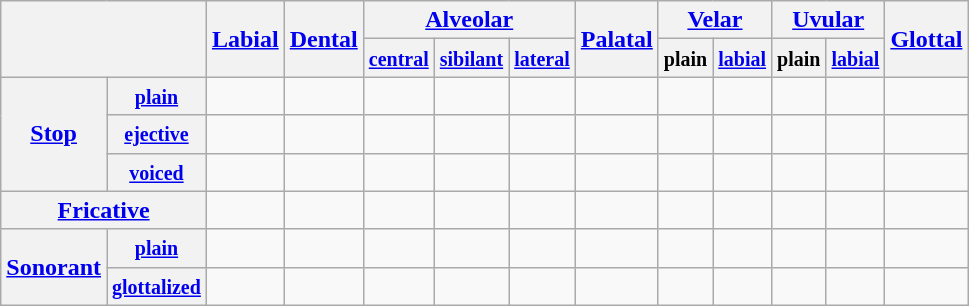<table class="wikitable" style="text-align:center">
<tr>
<th colspan="2" rowspan="2"></th>
<th rowspan="2"><a href='#'>Labial</a></th>
<th rowspan="2"><a href='#'>Dental</a></th>
<th colspan="3"><a href='#'>Alveolar</a></th>
<th rowspan="2"><a href='#'>Palatal</a></th>
<th colspan="2"><a href='#'>Velar</a></th>
<th colspan="2"><a href='#'>Uvular</a></th>
<th rowspan="2"><a href='#'>Glottal</a></th>
</tr>
<tr>
<th><small><a href='#'>central</a></small></th>
<th><small><a href='#'>sibilant</a></small></th>
<th><small><a href='#'>lateral</a></small></th>
<th><small>plain</small></th>
<th><small><a href='#'>labial</a></small></th>
<th><small>plain</small></th>
<th><small><a href='#'>labial</a></small></th>
</tr>
<tr>
<th rowspan="3"><a href='#'>Stop</a></th>
<th><small><a href='#'>plain</a></small></th>
<td></td>
<td> </td>
<td></td>
<td> </td>
<td> </td>
<td> </td>
<td></td>
<td></td>
<td></td>
<td></td>
<td></td>
</tr>
<tr>
<th><small><a href='#'>ejective</a></small></th>
<td> </td>
<td> </td>
<td> </td>
<td> </td>
<td> </td>
<td> </td>
<td> </td>
<td> </td>
<td> </td>
<td> </td>
<td></td>
</tr>
<tr>
<th><small><a href='#'>voiced</a></small></th>
<td></td>
<td></td>
<td></td>
<td></td>
<td></td>
<td> </td>
<td></td>
<td></td>
<td></td>
<td></td>
<td></td>
</tr>
<tr>
<th colspan="2"><a href='#'>Fricative</a></th>
<td></td>
<td></td>
<td></td>
<td></td>
<td> </td>
<td> </td>
<td></td>
<td></td>
<td> </td>
<td> </td>
<td></td>
</tr>
<tr>
<th rowspan="2"><a href='#'>Sonorant</a></th>
<th><small><a href='#'>plain</a></small></th>
<td></td>
<td></td>
<td></td>
<td></td>
<td></td>
<td> </td>
<td></td>
<td></td>
<td></td>
<td></td>
<td></td>
</tr>
<tr>
<th><small><a href='#'>glottalized</a></small></th>
<td> </td>
<td></td>
<td> </td>
<td></td>
<td> </td>
<td> </td>
<td></td>
<td> </td>
<td></td>
<td></td>
<td></td>
</tr>
</table>
